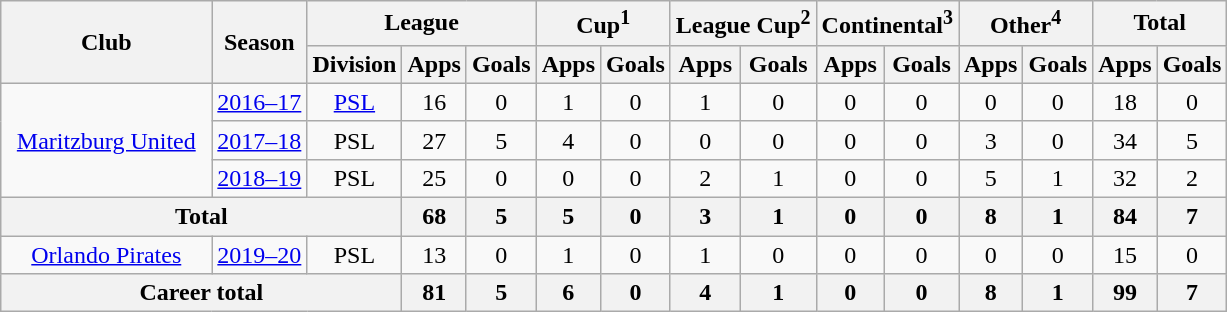<table class="wikitable" style="text-align: center;">
<tr>
<th rowspan=2 style="width: 100pt;">Club</th>
<th rowspan=2>Season</th>
<th colspan=3>League</th>
<th colspan="2">Cup<sup>1</sup></th>
<th colspan="2">League Cup<sup>2</sup></th>
<th colspan="2">Continental<sup>3</sup></th>
<th colspan=2>Other<sup>4</sup></th>
<th colspan=2>Total</th>
</tr>
<tr>
<th>Division</th>
<th>Apps</th>
<th>Goals</th>
<th>Apps</th>
<th>Goals</th>
<th>Apps</th>
<th>Goals</th>
<th>Apps</th>
<th>Goals</th>
<th>Apps</th>
<th>Goals</th>
<th>Apps</th>
<th>Goals</th>
</tr>
<tr>
<td rowspan="3"><a href='#'>Maritzburg United</a></td>
<td><a href='#'>2016–17</a></td>
<td><a href='#'>PSL</a></td>
<td>16</td>
<td>0</td>
<td>1</td>
<td>0</td>
<td>1</td>
<td>0</td>
<td>0</td>
<td>0</td>
<td>0</td>
<td>0</td>
<td>18</td>
<td>0</td>
</tr>
<tr>
<td><a href='#'>2017–18</a></td>
<td>PSL</td>
<td>27</td>
<td>5</td>
<td>4</td>
<td>0</td>
<td>0</td>
<td>0</td>
<td>0</td>
<td>0</td>
<td>3</td>
<td>0</td>
<td>34</td>
<td>5</td>
</tr>
<tr>
<td><a href='#'>2018–19</a></td>
<td>PSL</td>
<td>25</td>
<td>0</td>
<td>0</td>
<td>0</td>
<td>2</td>
<td>1</td>
<td>0</td>
<td>0</td>
<td>5</td>
<td>1</td>
<td>32</td>
<td>2</td>
</tr>
<tr>
<th colspan="3">Total</th>
<th>68</th>
<th>5</th>
<th>5</th>
<th>0</th>
<th>3</th>
<th>1</th>
<th>0</th>
<th>0</th>
<th>8</th>
<th>1</th>
<th>84</th>
<th>7</th>
</tr>
<tr>
<td rowspan="1"><a href='#'>Orlando Pirates</a></td>
<td><a href='#'>2019–20</a></td>
<td>PSL</td>
<td>13</td>
<td>0</td>
<td>1</td>
<td>0</td>
<td>1</td>
<td>0</td>
<td>0</td>
<td>0</td>
<td>0</td>
<td>0</td>
<td>15</td>
<td>0</td>
</tr>
<tr>
<th colspan="3">Career total</th>
<th>81</th>
<th>5</th>
<th>6</th>
<th>0</th>
<th>4</th>
<th>1</th>
<th>0</th>
<th>0</th>
<th>8</th>
<th>1</th>
<th>99</th>
<th>7</th>
</tr>
</table>
